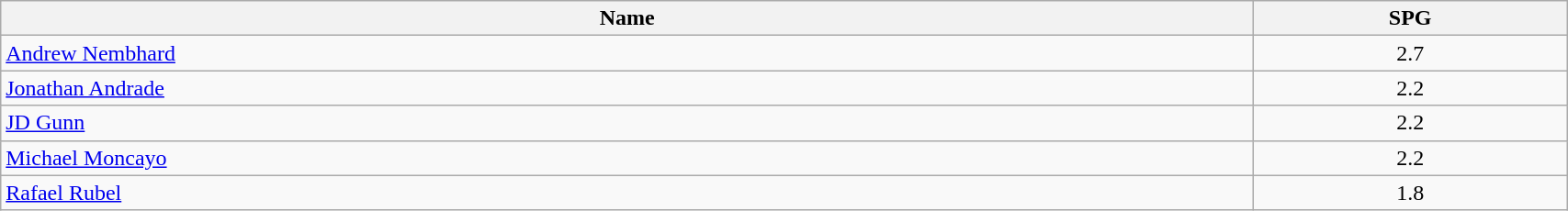<table class=wikitable width="90%">
<tr>
<th width="80%">Name</th>
<th width="20%">SPG</th>
</tr>
<tr>
<td> <a href='#'>Andrew Nembhard</a></td>
<td align=center>2.7</td>
</tr>
<tr>
<td> <a href='#'>Jonathan Andrade</a></td>
<td align=center>2.2</td>
</tr>
<tr>
<td> <a href='#'>JD Gunn</a></td>
<td align=center>2.2</td>
</tr>
<tr>
<td> <a href='#'>Michael Moncayo</a></td>
<td align=center>2.2</td>
</tr>
<tr>
<td> <a href='#'>Rafael Rubel</a></td>
<td align=center>1.8</td>
</tr>
</table>
